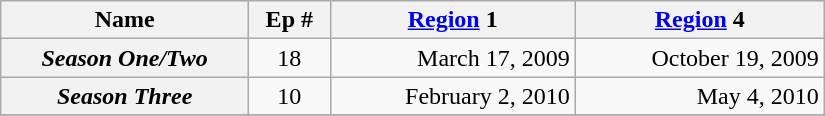<table class="wikitable" style="text-align:right;" width="550px">
<tr>
<th>Name</th>
<th>Ep #</th>
<th><a href='#'>Region</a> 1</th>
<th><a href='#'>Region</a> 4</th>
</tr>
<tr>
<th><em>Season One/Two</em></th>
<td align="center">18</td>
<td>March 17, 2009</td>
<td>October 19, 2009</td>
</tr>
<tr>
<th><em>Season Three</em></th>
<td align="center">10</td>
<td>February 2, 2010</td>
<td>May 4, 2010</td>
</tr>
<tr>
</tr>
</table>
